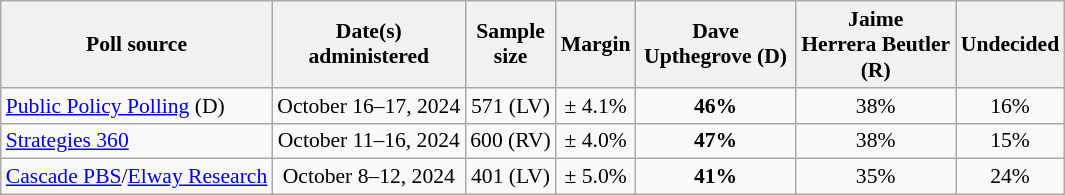<table class="wikitable" style="font-size:90%;text-align:center;">
<tr>
<th>Poll source</th>
<th>Date(s)<br>administered</th>
<th>Sample<br>size</th>
<th>Margin<br></th>
<th style="width:100px;">Dave<br>Upthegrove (D)</th>
<th style="width:100px;">Jaime<br>Herrera Beutler (R)</th>
<th>Undecided</th>
</tr>
<tr>
<td style="text-align:left;"><a href='#'>Public Policy Polling</a> (D)</td>
<td>October 16–17, 2024</td>
<td>571 (LV)</td>
<td>± 4.1%</td>
<td><strong>46%</strong></td>
<td>38%</td>
<td>16%</td>
</tr>
<tr>
<td style="text-align:left;"><a href='#'>Strategies 360</a></td>
<td>October 11–16, 2024</td>
<td>600 (RV)</td>
<td>± 4.0%</td>
<td><strong>47%</strong></td>
<td>38%</td>
<td>15%</td>
</tr>
<tr>
<td style="text-align:left;"><a href='#'>Cascade PBS</a>/<a href='#'>Elway Research</a></td>
<td>October 8–12, 2024</td>
<td>401 (LV)</td>
<td>± 5.0%</td>
<td><strong>41%</strong></td>
<td>35%</td>
<td>24%</td>
</tr>
</table>
